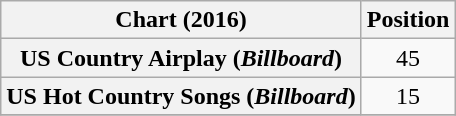<table class="wikitable sortable plainrowheaders" style="text-align:center">
<tr>
<th scope="col">Chart (2016)</th>
<th scope="col">Position</th>
</tr>
<tr>
<th scope="row">US Country Airplay (<em>Billboard</em>)</th>
<td>45</td>
</tr>
<tr>
<th scope="row">US Hot Country Songs (<em>Billboard</em>)</th>
<td>15</td>
</tr>
<tr>
</tr>
</table>
